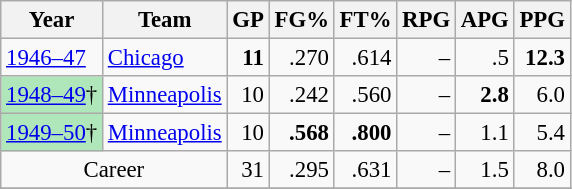<table class="wikitable sortable" style="font-size:95%; text-align:right;">
<tr>
<th>Year</th>
<th>Team</th>
<th>GP</th>
<th>FG%</th>
<th>FT%</th>
<th>RPG</th>
<th>APG</th>
<th>PPG</th>
</tr>
<tr>
<td style="text-align:left;"><a href='#'>1946–47</a></td>
<td style="text-align:left;"><a href='#'>Chicago</a></td>
<td><strong>11</strong></td>
<td>.270</td>
<td>.614</td>
<td>–</td>
<td>.5</td>
<td><strong>12.3</strong></td>
</tr>
<tr>
<td style="text-align:left;background:#afe6ba;"><a href='#'>1948–49</a>†</td>
<td style="text-align:left;"><a href='#'>Minneapolis</a></td>
<td>10</td>
<td>.242</td>
<td>.560</td>
<td>–</td>
<td><strong>2.8</strong></td>
<td>6.0</td>
</tr>
<tr>
<td style="text-align:left;background:#afe6ba;"><a href='#'>1949–50</a>†</td>
<td style="text-align:left;"><a href='#'>Minneapolis</a></td>
<td>10</td>
<td><strong>.568</strong></td>
<td><strong>.800</strong></td>
<td>–</td>
<td>1.1</td>
<td>5.4</td>
</tr>
<tr>
<td style="text-align:center;" colspan="2">Career</td>
<td>31</td>
<td>.295</td>
<td>.631</td>
<td>–</td>
<td>1.5</td>
<td>8.0</td>
</tr>
<tr>
</tr>
</table>
